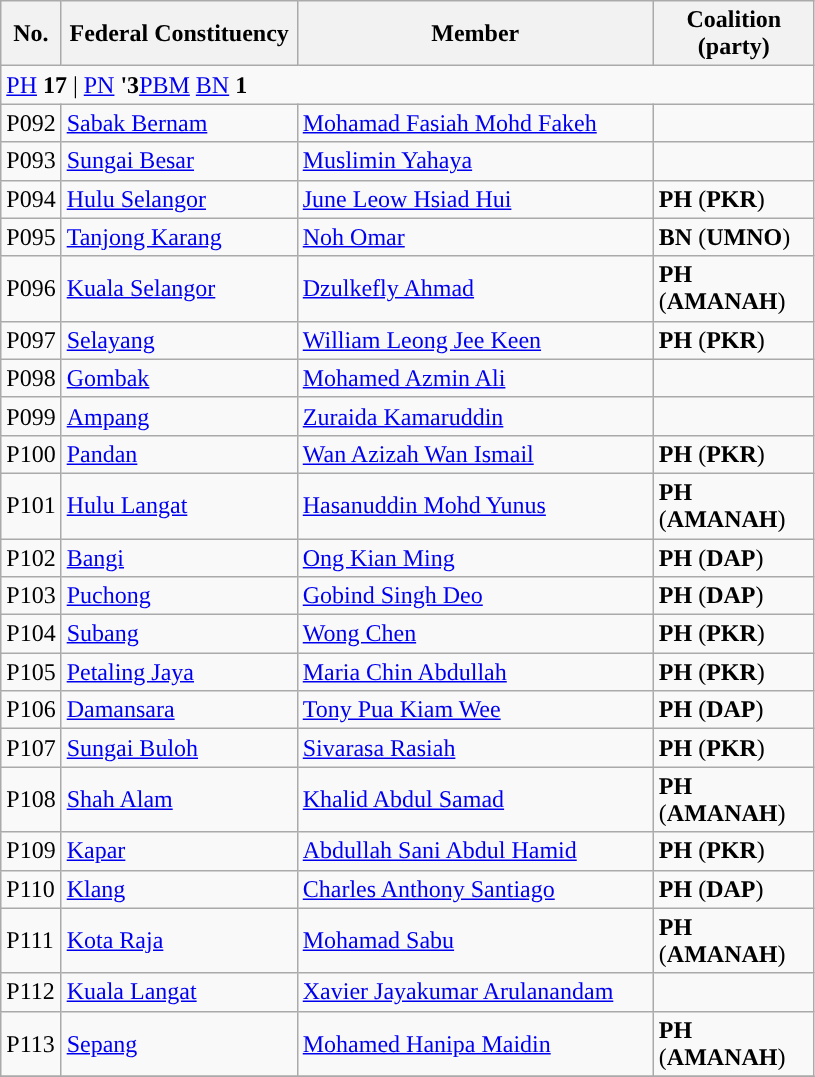<table class="wikitable sortable">
<tr>
<th style="width:30px;">No.</th>
<th style="width:150px;">Federal Constituency</th>
<th style="width:230px;">Member</th>
<th style="width:100px;">Coalition (party)</th>
</tr>
<tr>
<td colspan="4"><a href='#'>PH</a> <strong>17</strong> | <a href='#'>PN</a> <strong>'3</strong><a href='#'>PBM</a> <a href='#'>BN</a> <strong>1</strong></td>
</tr>
<tr>
<td>P092</td>
<td><a href='#'>Sabak Bernam</a></td>
<td><a href='#'>Mohamad Fasiah Mohd Fakeh</a></td>
<td></td>
</tr>
<tr>
<td>P093</td>
<td><a href='#'>Sungai Besar</a></td>
<td><a href='#'>Muslimin Yahaya</a></td>
<td></td>
</tr>
<tr>
<td>P094</td>
<td><a href='#'>Hulu Selangor</a></td>
<td><a href='#'>June Leow Hsiad Hui</a></td>
<td><strong>PH</strong> (<strong>PKR</strong>)</td>
</tr>
<tr>
<td>P095</td>
<td><a href='#'>Tanjong Karang</a></td>
<td><a href='#'>Noh Omar</a></td>
<td><strong>BN</strong> (<strong>UMNO</strong>)</td>
</tr>
<tr>
<td>P096</td>
<td><a href='#'>Kuala Selangor</a></td>
<td><a href='#'>Dzulkefly Ahmad</a></td>
<td><strong>PH</strong> (<strong>AMANAH</strong>)</td>
</tr>
<tr>
<td>P097</td>
<td><a href='#'>Selayang</a></td>
<td><a href='#'>William Leong Jee Keen</a></td>
<td><strong>PH</strong> (<strong>PKR</strong>)</td>
</tr>
<tr>
<td>P098</td>
<td><a href='#'>Gombak</a></td>
<td><a href='#'>Mohamed Azmin Ali</a></td>
<td></td>
</tr>
<tr>
<td>P099</td>
<td><a href='#'>Ampang</a></td>
<td><a href='#'>Zuraida Kamaruddin</a></td>
<td></td>
</tr>
<tr>
<td>P100</td>
<td><a href='#'>Pandan</a></td>
<td><a href='#'>Wan Azizah Wan Ismail</a></td>
<td><strong>PH</strong> (<strong>PKR</strong>)</td>
</tr>
<tr>
<td>P101</td>
<td><a href='#'>Hulu Langat</a></td>
<td><a href='#'>Hasanuddin Mohd Yunus</a></td>
<td><strong>PH</strong> (<strong>AMANAH</strong>)</td>
</tr>
<tr>
<td>P102</td>
<td><a href='#'>Bangi</a></td>
<td><a href='#'>Ong Kian Ming</a></td>
<td><strong>PH</strong> (<strong>DAP</strong>)</td>
</tr>
<tr>
<td>P103</td>
<td><a href='#'>Puchong</a></td>
<td><a href='#'>Gobind Singh Deo</a></td>
<td><strong>PH</strong> (<strong>DAP</strong>)</td>
</tr>
<tr>
<td>P104</td>
<td><a href='#'>Subang</a></td>
<td><a href='#'>Wong Chen</a></td>
<td><strong>PH</strong> (<strong>PKR</strong>)</td>
</tr>
<tr>
<td>P105</td>
<td><a href='#'>Petaling Jaya</a></td>
<td><a href='#'>Maria Chin Abdullah</a></td>
<td><strong>PH</strong> (<strong>PKR</strong>)</td>
</tr>
<tr>
<td>P106</td>
<td><a href='#'>Damansara</a></td>
<td><a href='#'>Tony Pua Kiam Wee</a></td>
<td><strong>PH</strong> (<strong>DAP</strong>)</td>
</tr>
<tr>
<td>P107</td>
<td><a href='#'>Sungai Buloh</a></td>
<td><a href='#'>Sivarasa Rasiah</a></td>
<td><strong>PH</strong> (<strong>PKR</strong>)</td>
</tr>
<tr>
<td>P108</td>
<td><a href='#'>Shah Alam</a></td>
<td><a href='#'>Khalid Abdul Samad</a></td>
<td><strong>PH</strong> (<strong>AMANAH</strong>)</td>
</tr>
<tr>
<td>P109</td>
<td><a href='#'>Kapar</a></td>
<td><a href='#'>Abdullah Sani Abdul Hamid</a></td>
<td><strong>PH</strong> (<strong>PKR</strong>)</td>
</tr>
<tr>
<td>P110</td>
<td><a href='#'>Klang</a></td>
<td><a href='#'>Charles Anthony Santiago</a></td>
<td><strong>PH</strong> (<strong>DAP</strong>)</td>
</tr>
<tr>
<td>P111</td>
<td><a href='#'>Kota Raja</a></td>
<td><a href='#'>Mohamad Sabu</a></td>
<td><strong>PH</strong> (<strong>AMANAH</strong>)</td>
</tr>
<tr>
<td>P112</td>
<td><a href='#'>Kuala Langat</a></td>
<td><a href='#'>Xavier Jayakumar Arulanandam</a></td>
<td></td>
</tr>
<tr>
<td>P113</td>
<td><a href='#'>Sepang</a></td>
<td><a href='#'>Mohamed Hanipa Maidin</a></td>
<td><strong>PH</strong> (<strong>AMANAH</strong>)</td>
</tr>
<tr>
</tr>
</table>
